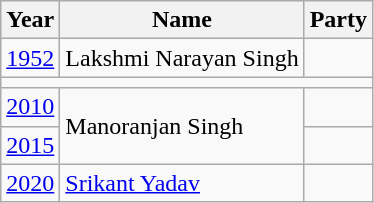<table class="wikitable sortable">
<tr>
<th>Year</th>
<th>Name</th>
<th colspan="2">Party</th>
</tr>
<tr>
<td><a href='#'>1952</a></td>
<td>Lakshmi Narayan Singh</td>
<td></td>
</tr>
<tr>
<td colspan="4"></td>
</tr>
<tr>
<td><a href='#'>2010</a></td>
<td rowspan="2">Manoranjan Singh</td>
<td></td>
</tr>
<tr>
<td><a href='#'>2015</a></td>
</tr>
<tr>
<td><a href='#'>2020</a></td>
<td><a href='#'>Srikant Yadav</a></td>
<td></td>
</tr>
</table>
